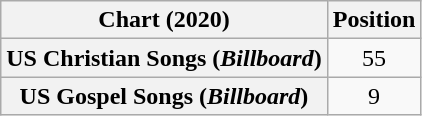<table class="wikitable plainrowheaders sortable" style="text-align:center">
<tr>
<th scope="col">Chart (2020)</th>
<th scope="col">Position</th>
</tr>
<tr>
<th scope="row">US Christian Songs (<em>Billboard</em>)</th>
<td>55</td>
</tr>
<tr>
<th scope="row">US Gospel Songs (<em>Billboard</em>)</th>
<td>9</td>
</tr>
</table>
